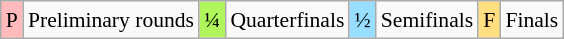<table class="wikitable" style="margin:0.5em auto; font-size:90%; line-height:1.25em;">
<tr>
<td bgcolor="#FFBBBB" align=center>P</td>
<td>Preliminary rounds</td>
<td bgcolor="#AFF55B" align=center>¼</td>
<td>Quarterfinals</td>
<td bgcolor="#97DEFF" align=center>½</td>
<td>Semifinals</td>
<td bgcolor="#FFDF80" align=center>F</td>
<td>Finals</td>
</tr>
</table>
